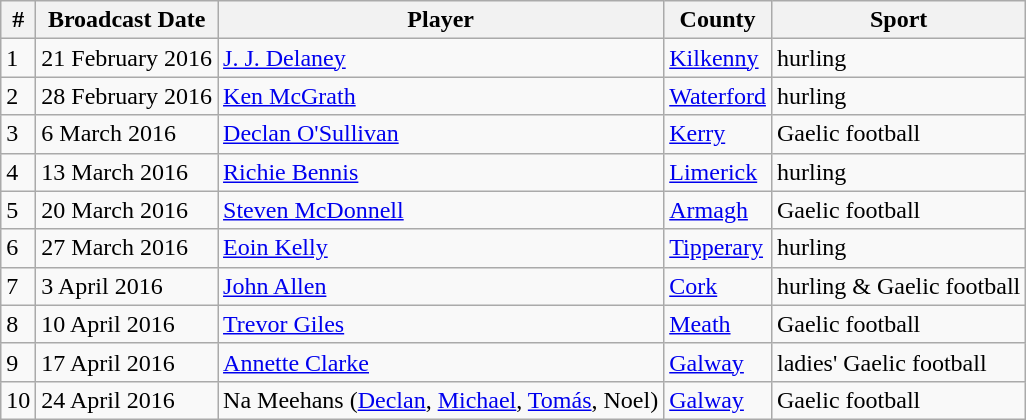<table class="wikitable">
<tr>
<th>#</th>
<th>Broadcast Date</th>
<th>Player</th>
<th>County</th>
<th>Sport</th>
</tr>
<tr>
<td>1</td>
<td>21 February 2016</td>
<td><a href='#'>J. J. Delaney</a></td>
<td><a href='#'>Kilkenny</a></td>
<td>hurling</td>
</tr>
<tr>
<td>2</td>
<td>28 February 2016</td>
<td><a href='#'>Ken McGrath</a></td>
<td><a href='#'>Waterford</a></td>
<td>hurling</td>
</tr>
<tr>
<td>3</td>
<td>6 March 2016</td>
<td><a href='#'>Declan O'Sullivan</a></td>
<td><a href='#'>Kerry</a></td>
<td>Gaelic football</td>
</tr>
<tr>
<td>4</td>
<td>13 March 2016</td>
<td><a href='#'>Richie Bennis</a></td>
<td><a href='#'>Limerick</a></td>
<td>hurling</td>
</tr>
<tr>
<td>5</td>
<td>20 March 2016</td>
<td><a href='#'>Steven McDonnell</a></td>
<td><a href='#'>Armagh</a></td>
<td>Gaelic football</td>
</tr>
<tr>
<td>6</td>
<td>27 March 2016</td>
<td><a href='#'>Eoin Kelly</a></td>
<td><a href='#'>Tipperary</a></td>
<td>hurling</td>
</tr>
<tr>
<td>7</td>
<td>3 April 2016</td>
<td><a href='#'>John Allen</a></td>
<td><a href='#'>Cork</a></td>
<td>hurling & Gaelic football</td>
</tr>
<tr>
<td>8</td>
<td>10 April 2016</td>
<td><a href='#'>Trevor Giles</a></td>
<td><a href='#'>Meath</a></td>
<td>Gaelic football</td>
</tr>
<tr>
<td>9</td>
<td>17 April 2016</td>
<td><a href='#'>Annette Clarke</a></td>
<td><a href='#'>Galway</a></td>
<td>ladies' Gaelic football</td>
</tr>
<tr>
<td>10</td>
<td>24 April 2016</td>
<td>Na Meehans (<a href='#'>Declan</a>, <a href='#'>Michael</a>, <a href='#'>Tomás</a>, Noel)</td>
<td><a href='#'>Galway</a></td>
<td>Gaelic football</td>
</tr>
</table>
